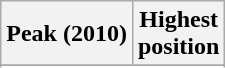<table class="wikitable sortable">
<tr>
<th align="left">Peak (2010)</th>
<th align="left">Highest<br>position</th>
</tr>
<tr>
</tr>
<tr>
</tr>
</table>
